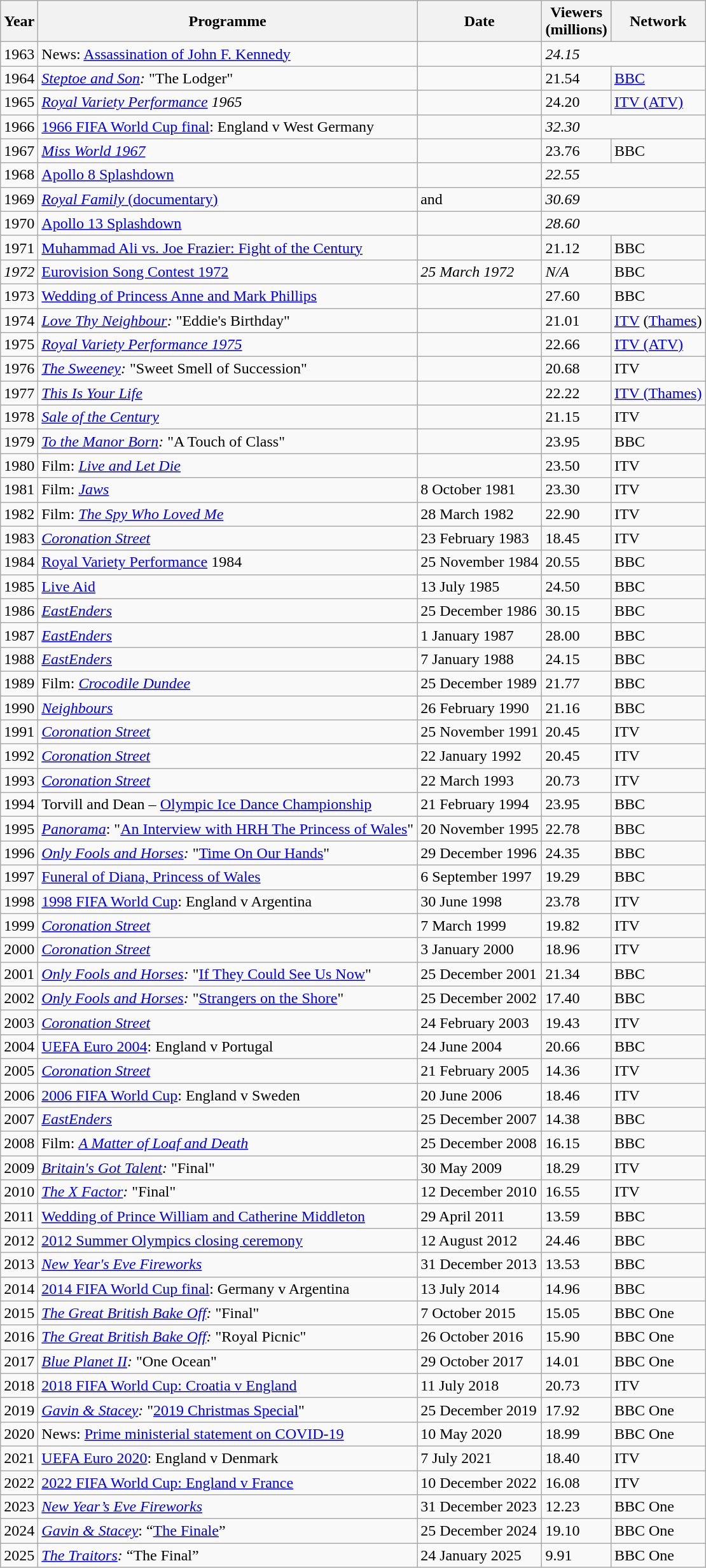<table class="sortable wikitable">
<tr>
<th>Year</th>
<th>Programme</th>
<th>Date</th>
<th>Viewers<br>(millions)</th>
<th>Network</th>
</tr>
<tr>
<td>1963</td>
<td>News: <a href='#'>Assassination of John F. Kennedy</a></td>
<td></td>
<td colspan="2"><em>24.15</em></td>
</tr>
<tr>
<td>1964</td>
<td><em><a href='#'>Steptoe and Son</a>:</em> "The Lodger"</td>
<td></td>
<td>21.54</td>
<td><a href='#'>BBC</a></td>
</tr>
<tr>
<td>1965</td>
<td><em><a href='#'>Royal Variety Performance</a> 1965</em></td>
<td></td>
<td>24.20</td>
<td><a href='#'>ITV (ATV)</a></td>
</tr>
<tr>
<td>1966</td>
<td><a href='#'>1966 FIFA World Cup final</a>: England v West Germany</td>
<td></td>
<td colspan="2"><em>32.30</em></td>
</tr>
<tr>
<td>1967</td>
<td><em><a href='#'>Miss World 1967</a></em></td>
<td></td>
<td>23.76</td>
<td>BBC</td>
</tr>
<tr>
<td>1968</td>
<td><a href='#'>Apollo 8 Splashdown</a></td>
<td></td>
<td colspan="2"><em>22.55</em></td>
</tr>
<tr>
<td>1969</td>
<td><a href='#'><em>Royal Family</em> (documentary)</a></td>
<td> and </td>
<td colspan="2"><em>30.69</em></td>
</tr>
<tr>
<td>1970</td>
<td><a href='#'>Apollo 13 Splashdown</a></td>
<td></td>
<td colspan="2"><em>28.60</em></td>
</tr>
<tr>
<td>1971</td>
<td><a href='#'>Muhammad Ali vs. Joe Frazier: Fight of the Century</a></td>
<td></td>
<td>21.12</td>
<td>BBC</td>
</tr>
<tr>
<td><em>1972</em></td>
<td><a href='#'>Eurovision Song Contest 1972</a></td>
<td><em>25 March 1972</em></td>
<td><em>N/A</em></td>
<td>BBC</td>
</tr>
<tr>
<td>1973</td>
<td><a href='#'>Wedding of Princess Anne and Mark Phillips</a></td>
<td></td>
<td>27.60</td>
<td>BBC</td>
</tr>
<tr>
<td>1974</td>
<td><em><a href='#'>Love Thy Neighbour</a>:</em> "Eddie's Birthday"</td>
<td></td>
<td>21.01</td>
<td><a href='#'>ITV</a> (<a href='#'>Thames</a>)</td>
</tr>
<tr>
<td>1975</td>
<td><em><a href='#'>Royal Variety Performance 1975</a></em></td>
<td></td>
<td>22.66</td>
<td><a href='#'>ITV (ATV)</a></td>
</tr>
<tr>
<td>1976</td>
<td><em><a href='#'>The Sweeney</a>:</em> "Sweet Smell of Succession"</td>
<td></td>
<td>20.68</td>
<td>ITV</td>
</tr>
<tr>
<td>1977</td>
<td><em><a href='#'>This Is Your Life</a></em></td>
<td></td>
<td>22.22</td>
<td><a href='#'>ITV (Thames)</a></td>
</tr>
<tr>
<td>1978</td>
<td><em><a href='#'>Sale of the Century</a></em></td>
<td></td>
<td>21.15</td>
<td>ITV</td>
</tr>
<tr>
<td>1979</td>
<td><em><a href='#'>To the Manor Born</a>:</em> "A Touch of Class"</td>
<td></td>
<td>23.95</td>
<td>BBC</td>
</tr>
<tr>
<td>1980</td>
<td>Film: <em><a href='#'>Live and Let Die</a></em></td>
<td></td>
<td>23.50</td>
<td>ITV</td>
</tr>
<tr>
<td>1981</td>
<td>Film: <em><a href='#'>Jaws</a></em></td>
<td>8 October 1981</td>
<td>23.30</td>
<td>ITV</td>
</tr>
<tr>
<td>1982</td>
<td>Film: <em><a href='#'>The Spy Who Loved Me</a></em></td>
<td>28 March 1982</td>
<td>22.90</td>
<td>ITV</td>
</tr>
<tr>
<td>1983</td>
<td><em><a href='#'>Coronation Street</a></em></td>
<td>23 February 1983</td>
<td>18.45</td>
<td>ITV</td>
</tr>
<tr>
<td>1984</td>
<td><a href='#'>Royal Variety Performance</a> 1984</td>
<td>25 November 1984</td>
<td>20.55</td>
<td>BBC</td>
</tr>
<tr>
<td>1985</td>
<td><a href='#'>Live Aid</a></td>
<td>13 July 1985</td>
<td>24.50</td>
<td>BBC</td>
</tr>
<tr>
<td>1986</td>
<td><em><a href='#'>EastEnders</a></em></td>
<td>25 December 1986</td>
<td>30.15</td>
<td>BBC</td>
</tr>
<tr>
<td>1987</td>
<td><em><a href='#'>EastEnders</a></em></td>
<td>1 January 1987</td>
<td>28.00</td>
<td>BBC</td>
</tr>
<tr>
<td>1988</td>
<td><em><a href='#'>EastEnders</a></em></td>
<td>7 January 1988</td>
<td>24.15</td>
<td>BBC</td>
</tr>
<tr>
<td>1989</td>
<td>Film: <em><a href='#'>Crocodile Dundee</a></em></td>
<td>25 December 1989</td>
<td>21.77</td>
<td>BBC</td>
</tr>
<tr>
<td>1990</td>
<td><em><a href='#'>Neighbours</a></em></td>
<td>26 February 1990</td>
<td>21.16</td>
<td>BBC</td>
</tr>
<tr>
<td>1991</td>
<td><em><a href='#'>Coronation Street</a></em></td>
<td>25 November 1991</td>
<td>20.45</td>
<td>ITV</td>
</tr>
<tr>
<td>1992</td>
<td><em><a href='#'>Coronation Street</a></em></td>
<td>22 January 1992</td>
<td>20.45</td>
<td>ITV</td>
</tr>
<tr>
<td>1993</td>
<td><em><a href='#'>Coronation Street</a></em></td>
<td>22 March 1993</td>
<td>20.73</td>
<td>ITV</td>
</tr>
<tr>
<td>1994</td>
<td>Torvill and Dean – <a href='#'>Olympic Ice Dance Championship</a></td>
<td>21 February 1994</td>
<td>23.95</td>
<td>BBC</td>
</tr>
<tr>
<td>1995</td>
<td><em><a href='#'>Panorama</a></em>: "<a href='#'>An Interview with HRH The Princess of Wales</a>"</td>
<td>20 November 1995</td>
<td>22.78</td>
<td>BBC</td>
</tr>
<tr>
<td>1996</td>
<td><em><a href='#'>Only Fools and Horses</a>:</em> "<a href='#'>Time On Our Hands</a>"</td>
<td>29 December 1996</td>
<td>24.35</td>
<td>BBC</td>
</tr>
<tr>
<td>1997</td>
<td><a href='#'>Funeral of Diana, Princess of Wales</a></td>
<td>6 September 1997</td>
<td>19.29</td>
<td>BBC</td>
</tr>
<tr>
<td>1998</td>
<td><a href='#'>1998 FIFA World Cup</a>: England v Argentina</td>
<td>30 June 1998</td>
<td>23.78</td>
<td>ITV</td>
</tr>
<tr>
<td>1999</td>
<td><em><a href='#'>Coronation Street</a></em></td>
<td>7 March 1999</td>
<td>19.82</td>
<td>ITV</td>
</tr>
<tr>
<td>2000</td>
<td><em><a href='#'>Coronation Street</a></em></td>
<td>3 January 2000</td>
<td>18.96</td>
<td>ITV</td>
</tr>
<tr>
<td>2001</td>
<td><em><a href='#'>Only Fools and Horses</a>:</em> "<a href='#'>If They Could See Us Now</a>"</td>
<td>25 December 2001</td>
<td>21.34</td>
<td>BBC</td>
</tr>
<tr>
<td>2002</td>
<td><em><a href='#'>Only Fools and Horses</a>:</em> "<a href='#'>Strangers on the Shore</a>"</td>
<td>25 December 2002</td>
<td>17.40</td>
<td>BBC</td>
</tr>
<tr>
<td>2003</td>
<td><em><a href='#'>Coronation Street</a></em></td>
<td>24 February 2003</td>
<td>19.43</td>
<td>ITV</td>
</tr>
<tr>
<td>2004</td>
<td><a href='#'>UEFA Euro 2004</a>: England v Portugal</td>
<td>24 June 2004</td>
<td>20.66</td>
<td>BBC</td>
</tr>
<tr>
<td>2005</td>
<td><em><a href='#'>Coronation Street</a></em></td>
<td>21 February 2005</td>
<td>14.36</td>
<td>ITV</td>
</tr>
<tr>
<td>2006</td>
<td><a href='#'>2006 FIFA World Cup</a>: England v Sweden</td>
<td>20 June 2006</td>
<td>18.46</td>
<td>ITV</td>
</tr>
<tr>
<td>2007</td>
<td><em><a href='#'>EastEnders</a></em></td>
<td>25 December 2007</td>
<td>14.38</td>
<td>BBC</td>
</tr>
<tr>
<td>2008</td>
<td>Film: <em><a href='#'>A Matter of Loaf and Death</a></em></td>
<td>25 December 2008</td>
<td>16.15</td>
<td>BBC</td>
</tr>
<tr>
<td>2009</td>
<td><em><a href='#'>Britain's Got Talent</a>:</em> "Final"</td>
<td>30 May 2009</td>
<td>18.29</td>
<td>ITV</td>
</tr>
<tr>
<td>2010</td>
<td><em><a href='#'>The X Factor</a>:</em> "Final"</td>
<td>12 December 2010</td>
<td>16.55</td>
<td>ITV</td>
</tr>
<tr>
<td>2011</td>
<td><a href='#'>Wedding of Prince William and Catherine Middleton</a></td>
<td>29 April 2011</td>
<td>13.59</td>
<td>BBC</td>
</tr>
<tr>
<td>2012</td>
<td><a href='#'>2012 Summer Olympics closing ceremony</a></td>
<td>12 August 2012</td>
<td>24.46</td>
<td>BBC</td>
</tr>
<tr>
<td>2013</td>
<td><em><a href='#'>New Year's Eve Fireworks</a></em></td>
<td>31 December 2013</td>
<td>13.53</td>
<td>BBC</td>
</tr>
<tr>
<td>2014</td>
<td><a href='#'>2014 FIFA World Cup final</a>: Germany v Argentina</td>
<td>13 July 2014</td>
<td>14.96</td>
<td>BBC</td>
</tr>
<tr>
<td>2015</td>
<td><em><a href='#'>The Great British Bake Off</a>:</em> "Final"</td>
<td>7 October 2015</td>
<td>15.05</td>
<td>BBC One</td>
</tr>
<tr>
<td>2016</td>
<td><em><a href='#'>The Great British Bake Off</a>:</em> "Royal Picnic"</td>
<td>26 October 2016</td>
<td>15.90</td>
<td>BBC One</td>
</tr>
<tr>
<td>2017</td>
<td><em><a href='#'>Blue Planet II</a>:</em> "One Ocean"</td>
<td>29 October 2017</td>
<td>14.01</td>
<td>BBC One</td>
</tr>
<tr>
<td>2018</td>
<td><a href='#'>2018 FIFA World Cup: Croatia v England</a></td>
<td>11 July 2018</td>
<td>20.73</td>
<td>ITV</td>
</tr>
<tr>
<td>2019</td>
<td><em><a href='#'>Gavin & Stacey</a>:</em> "<a href='#'>2019 Christmas Special</a>"</td>
<td>25 December 2019</td>
<td>17.92</td>
<td>BBC One</td>
</tr>
<tr>
<td>2020</td>
<td>News: <a href='#'>Prime ministerial statement on COVID-19</a></td>
<td>10 May 2020</td>
<td>18.99</td>
<td>BBC One</td>
</tr>
<tr>
<td>2021</td>
<td><a href='#'>UEFA Euro 2020</a>: England v Denmark</td>
<td>7 July 2021</td>
<td>18.40</td>
<td>ITV</td>
</tr>
<tr>
<td>2022</td>
<td><a href='#'>2022 FIFA World Cup: England v France</a></td>
<td>10 December 2022</td>
<td>16.08</td>
<td>ITV</td>
</tr>
<tr>
<td>2023</td>
<td><a href='#'><em>New Year’s Eve Fireworks</em></a></td>
<td>31 December 2023</td>
<td>12.23</td>
<td>BBC One</td>
</tr>
<tr>
<td>2024</td>
<td><a href='#'><em>Gavin & Stacey</em></a>: “<a href='#'>The Finale</a>”</td>
<td>25 December 2024</td>
<td>19.10</td>
<td>BBC One</td>
</tr>
<tr>
<td>2025</td>
<td><em><a href='#'>The Traitors</a>:</em> “The Final”</td>
<td>24 January 2025</td>
<td>9.91</td>
<td>BBC One</td>
</tr>
</table>
